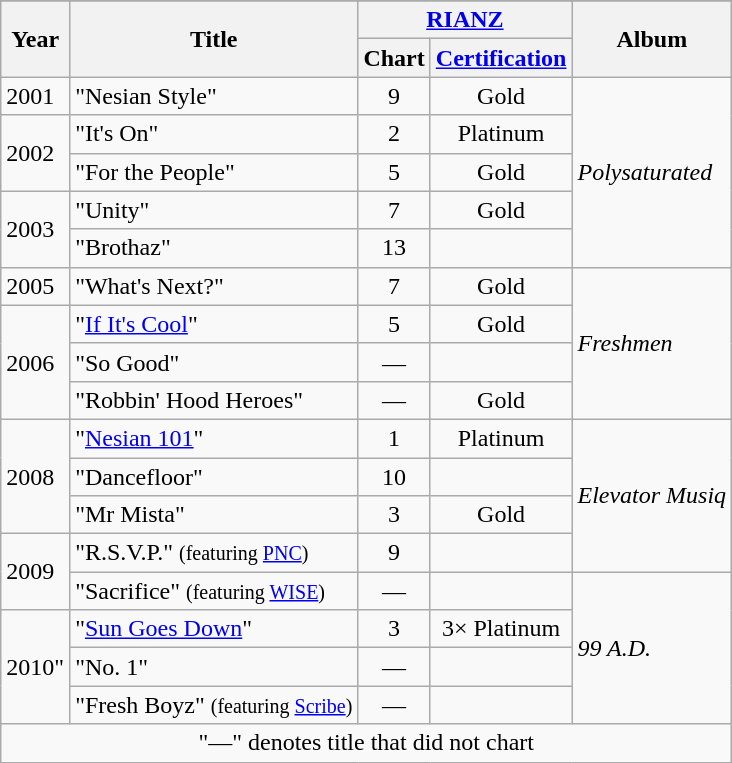<table class="wikitable">
<tr>
</tr>
<tr>
<th rowspan="2">Year</th>
<th rowspan="2">Title</th>
<th colspan="2"><a href='#'>RIANZ</a></th>
<th rowspan="2">Album</th>
</tr>
<tr>
<th>Chart</th>
<th><a href='#'>Certification</a></th>
</tr>
<tr>
<td>2001</td>
<td>"Nesian Style"</td>
<td align="center">9</td>
<td align="center">Gold</td>
<td rowspan="5"><em>Polysaturated</em></td>
</tr>
<tr>
<td rowspan="2">2002</td>
<td>"It's On"</td>
<td align="center">2</td>
<td align="center">Platinum</td>
</tr>
<tr>
<td>"For the People"</td>
<td align="center">5</td>
<td align="center">Gold</td>
</tr>
<tr>
<td rowspan="2">2003</td>
<td>"Unity"</td>
<td align="center">7</td>
<td align="center">Gold</td>
</tr>
<tr>
<td>"Brothaz"</td>
<td align="center">13</td>
<td align="center"></td>
</tr>
<tr>
<td>2005</td>
<td>"What's Next?"</td>
<td align="center">7</td>
<td align="center">Gold</td>
<td rowspan="4"><em>Freshmen</em></td>
</tr>
<tr>
<td rowspan="3">2006</td>
<td>"<a href='#'>If It's Cool</a>"</td>
<td align="center">5</td>
<td align="center">Gold</td>
</tr>
<tr>
<td align="left" valign="top">"So Good"</td>
<td align="center">—</td>
<td align="center"></td>
</tr>
<tr>
<td>"Robbin' Hood Heroes"</td>
<td align="center">—</td>
<td align="center">Gold</td>
</tr>
<tr>
<td rowspan="3">2008</td>
<td>"<a href='#'>Nesian 101</a>"</td>
<td align="center">1</td>
<td align="center">Platinum</td>
<td rowspan="4"><em>Elevator Musiq</em></td>
</tr>
<tr>
<td>"Dancefloor"</td>
<td align="center" valign="top">10</td>
<td align="center"></td>
</tr>
<tr>
<td>"Mr Mista"</td>
<td align="center">3</td>
<td align="center">Gold</td>
</tr>
<tr>
<td rowspan="2">2009</td>
<td>"R.S.V.P." <small>(featuring <a href='#'>PNC</a>)</small></td>
<td align="center">9</td>
<td align="center"></td>
</tr>
<tr>
<td>"Sacrifice" <small>(featuring <a href='#'>WISE</a>)</small></td>
<td align="center">—</td>
<td align="center"></td>
<td rowspan="4"><em>99 A.D.</em></td>
</tr>
<tr>
<td rowspan="3">2010"</td>
<td>"<a href='#'>Sun Goes Down</a>"</td>
<td align="center">3</td>
<td align="center">3× Platinum</td>
</tr>
<tr>
<td>"No. 1"</td>
<td align="center">—</td>
<td align="center"></td>
</tr>
<tr>
<td>"Fresh Boyz" <small> (featuring <a href='#'>Scribe</a>) </small></td>
<td align="center">—</td>
</tr>
<tr>
<td align="center" colspan="5">"—" denotes title that did not chart</td>
</tr>
</table>
